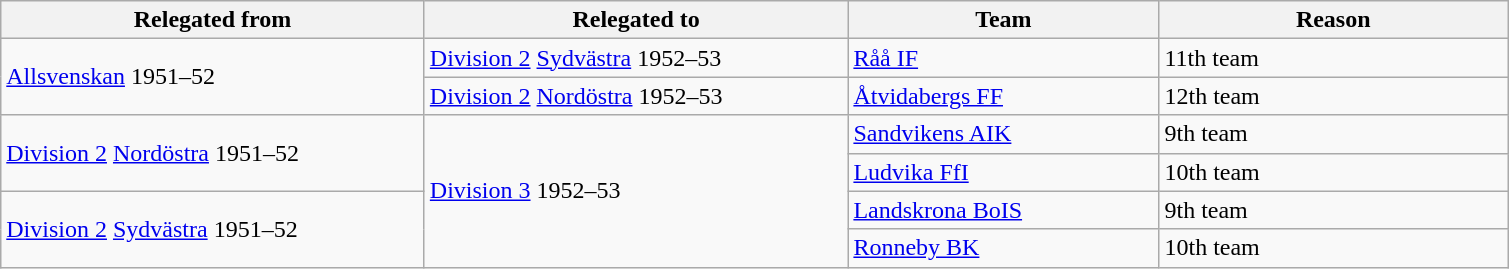<table class="wikitable" style="text-align: left;">
<tr>
<th style="width: 275px;">Relegated from</th>
<th style="width: 275px;">Relegated to</th>
<th style="width: 200px;">Team</th>
<th style="width: 225px;">Reason</th>
</tr>
<tr>
<td rowspan=2><a href='#'>Allsvenskan</a> 1951–52</td>
<td><a href='#'>Division 2</a> <a href='#'>Sydvästra</a> 1952–53</td>
<td><a href='#'>Råå IF</a></td>
<td>11th team</td>
</tr>
<tr>
<td><a href='#'>Division 2</a> <a href='#'>Nordöstra</a> 1952–53</td>
<td><a href='#'>Åtvidabergs FF</a></td>
<td>12th team</td>
</tr>
<tr>
<td rowspan=2><a href='#'>Division 2</a> <a href='#'>Nordöstra</a> 1951–52</td>
<td rowspan=4><a href='#'>Division 3</a> 1952–53</td>
<td><a href='#'>Sandvikens AIK</a></td>
<td>9th team</td>
</tr>
<tr>
<td><a href='#'>Ludvika FfI</a></td>
<td>10th team</td>
</tr>
<tr>
<td rowspan=2><a href='#'>Division 2</a> <a href='#'>Sydvästra</a> 1951–52</td>
<td><a href='#'>Landskrona BoIS</a></td>
<td>9th team</td>
</tr>
<tr>
<td><a href='#'>Ronneby BK</a></td>
<td>10th team</td>
</tr>
</table>
